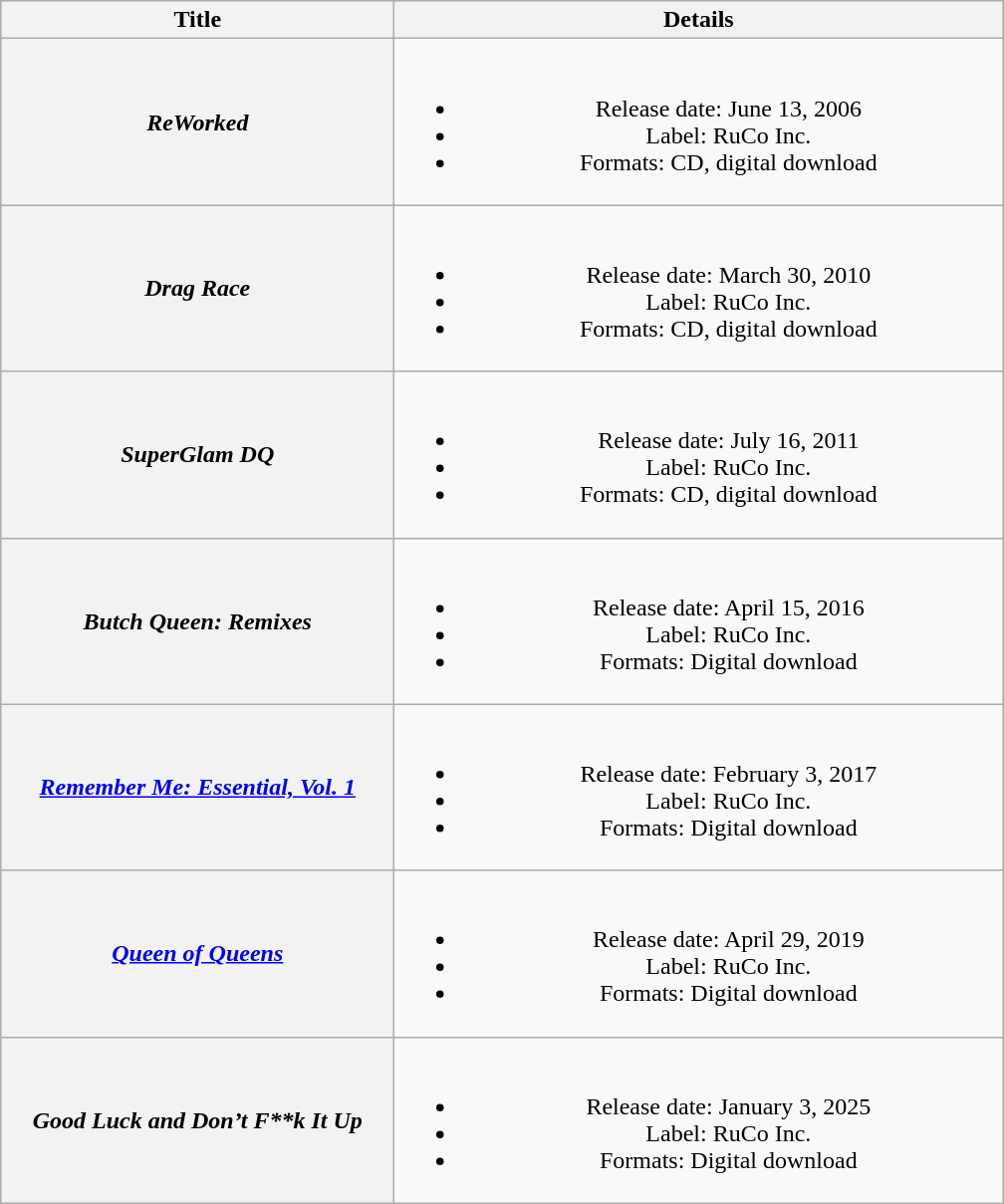<table class="wikitable plainrowheaders" style="text-align:center;">
<tr>
<th style="width:16em;">Title</th>
<th style="width:25em;">Details</th>
</tr>
<tr>
<th scope="row"><em>ReWorked</em></th>
<td><br><ul><li>Release date: June 13, 2006</li><li>Label: RuCo Inc.</li><li>Formats: CD, digital download</li></ul></td>
</tr>
<tr>
<th scope="row"><em>Drag Race</em></th>
<td><br><ul><li>Release date: March 30, 2010</li><li>Label: RuCo Inc.</li><li>Formats: CD, digital download</li></ul></td>
</tr>
<tr>
<th scope="row"><em>SuperGlam DQ</em></th>
<td><br><ul><li>Release date: July 16, 2011</li><li>Label: RuCo Inc.</li><li>Formats: CD, digital download</li></ul></td>
</tr>
<tr>
<th scope="row"><em>Butch Queen: Remixes</em></th>
<td><br><ul><li>Release date: April 15, 2016</li><li>Label: RuCo Inc.</li><li>Formats: Digital download</li></ul></td>
</tr>
<tr>
<th scope="row"><em><a href='#'>Remember Me: Essential, Vol. 1</a></em></th>
<td><br><ul><li>Release date: February 3, 2017</li><li>Label: RuCo Inc.</li><li>Formats: Digital download</li></ul></td>
</tr>
<tr>
<th scope="row"><em><a href='#'>Queen of Queens</a></em></th>
<td><br><ul><li>Release date: April 29, 2019</li><li>Label: RuCo Inc.</li><li>Formats: Digital download</li></ul></td>
</tr>
<tr>
<th scope="row"><em>Good Luck and Don’t F**k It Up</em></th>
<td><br><ul><li>Release date: January 3, 2025</li><li>Label: RuCo Inc.</li><li>Formats: Digital download</li></ul></td>
</tr>
</table>
